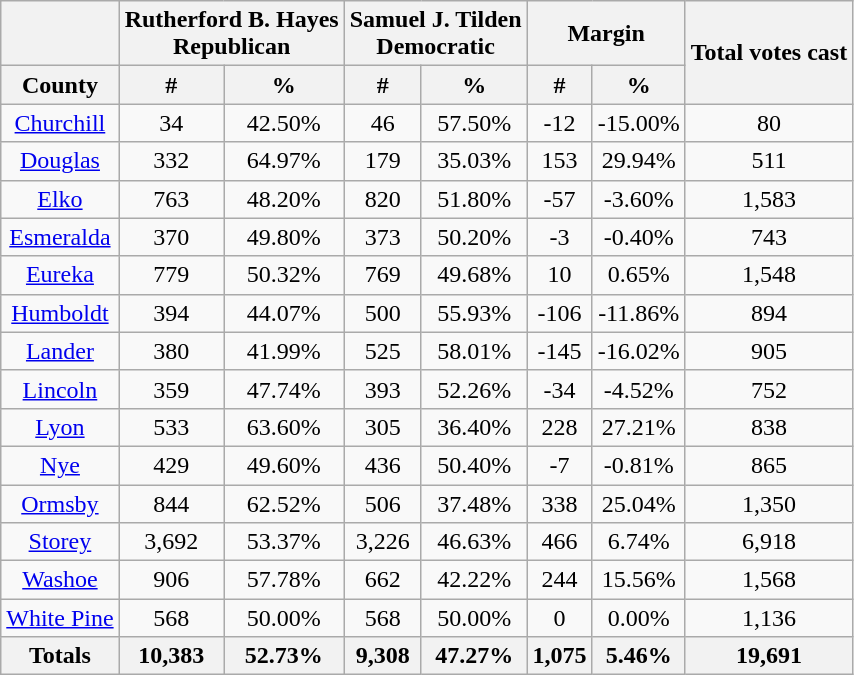<table class="wikitable sortable" style="text-align:center">
<tr>
<th colspan=1></th>
<th style="text-align:center;" colspan="2">Rutherford B. Hayes<br>Republican</th>
<th style="text-align:center;" colspan="2">Samuel J. Tilden<br>Democratic</th>
<th style="text-align:center;" colspan="2">Margin</th>
<th style="text-align:center;" rowspan="2">Total votes cast</th>
</tr>
<tr>
<th align=center>County</th>
<th style="text-align:center;" data-sort-type="number">#</th>
<th style="text-align:center;" data-sort-type="number">%</th>
<th style="text-align:center;" data-sort-type="number">#</th>
<th style="text-align:center;" data-sort-type="number">%</th>
<th style="text-align:center;" data-sort-type="number">#</th>
<th style="text-align:center;" data-sort-type="number">%</th>
</tr>
<tr style="text-align:center;">
<td><a href='#'>Churchill</a></td>
<td>34</td>
<td>42.50%</td>
<td>46</td>
<td>57.50%</td>
<td>-12</td>
<td>-15.00%</td>
<td>80</td>
</tr>
<tr style="text-align:center;">
<td><a href='#'>Douglas</a></td>
<td>332</td>
<td>64.97%</td>
<td>179</td>
<td>35.03%</td>
<td>153</td>
<td>29.94%</td>
<td>511</td>
</tr>
<tr style="text-align:center;">
<td><a href='#'>Elko</a></td>
<td>763</td>
<td>48.20%</td>
<td>820</td>
<td>51.80%</td>
<td>-57</td>
<td>-3.60%</td>
<td>1,583</td>
</tr>
<tr style="text-align:center;">
<td><a href='#'>Esmeralda</a></td>
<td>370</td>
<td>49.80%</td>
<td>373</td>
<td>50.20%</td>
<td>-3</td>
<td>-0.40%</td>
<td>743</td>
</tr>
<tr style="text-align:center;">
<td><a href='#'>Eureka</a></td>
<td>779</td>
<td>50.32%</td>
<td>769</td>
<td>49.68%</td>
<td>10</td>
<td>0.65%</td>
<td>1,548</td>
</tr>
<tr style="text-align:center;">
<td><a href='#'>Humboldt</a></td>
<td>394</td>
<td>44.07%</td>
<td>500</td>
<td>55.93%</td>
<td>-106</td>
<td>-11.86%</td>
<td>894</td>
</tr>
<tr style="text-align:center;">
<td><a href='#'>Lander</a></td>
<td>380</td>
<td>41.99%</td>
<td>525</td>
<td>58.01%</td>
<td>-145</td>
<td>-16.02%</td>
<td>905</td>
</tr>
<tr style="text-align:center;">
<td><a href='#'>Lincoln</a></td>
<td>359</td>
<td>47.74%</td>
<td>393</td>
<td>52.26%</td>
<td>-34</td>
<td>-4.52%</td>
<td>752</td>
</tr>
<tr style="text-align:center;">
<td><a href='#'>Lyon</a></td>
<td>533</td>
<td>63.60%</td>
<td>305</td>
<td>36.40%</td>
<td>228</td>
<td>27.21%</td>
<td>838</td>
</tr>
<tr style="text-align:center;">
<td><a href='#'>Nye</a></td>
<td>429</td>
<td>49.60%</td>
<td>436</td>
<td>50.40%</td>
<td>-7</td>
<td>-0.81%</td>
<td>865</td>
</tr>
<tr style="text-align:center;">
<td><a href='#'>Ormsby</a></td>
<td>844</td>
<td>62.52%</td>
<td>506</td>
<td>37.48%</td>
<td>338</td>
<td>25.04%</td>
<td>1,350</td>
</tr>
<tr style="text-align:center;">
<td><a href='#'>Storey</a></td>
<td>3,692</td>
<td>53.37%</td>
<td>3,226</td>
<td>46.63%</td>
<td>466</td>
<td>6.74%</td>
<td>6,918</td>
</tr>
<tr style="text-align:center;">
<td><a href='#'>Washoe</a></td>
<td>906</td>
<td>57.78%</td>
<td>662</td>
<td>42.22%</td>
<td>244</td>
<td>15.56%</td>
<td>1,568</td>
</tr>
<tr style="text-align:center;">
<td><a href='#'>White Pine</a></td>
<td>568</td>
<td>50.00%</td>
<td>568</td>
<td>50.00%</td>
<td>0</td>
<td>0.00%</td>
<td>1,136</td>
</tr>
<tr style="text-align:center;">
<th>Totals</th>
<th>10,383</th>
<th>52.73%</th>
<th>9,308</th>
<th>47.27%</th>
<th>1,075</th>
<th>5.46%</th>
<th>19,691</th>
</tr>
</table>
